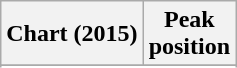<table class="wikitable">
<tr>
<th>Chart (2015)</th>
<th>Peak<br>position</th>
</tr>
<tr>
</tr>
<tr>
</tr>
</table>
